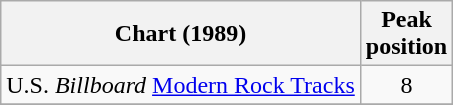<table class="wikitable sortable">
<tr>
<th>Chart (1989)</th>
<th>Peak<br>position</th>
</tr>
<tr>
<td>U.S. <em>Billboard</em> <a href='#'>Modern Rock Tracks</a></td>
<td style="text-align:center;">8</td>
</tr>
<tr>
</tr>
</table>
